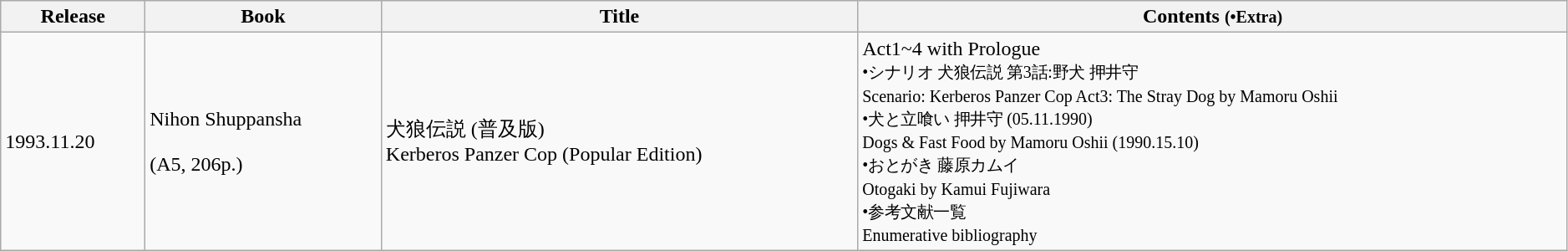<table class="wikitable" width=99% border="1">
<tr>
<th rowspan="1" align="center"><strong>Release</strong></th>
<th rowspan="1" align="center"><strong>Book</strong></th>
<th rowspan="1" align="center"><strong>Title</strong></th>
<th rowspan="1" align="center"><strong>Contents</strong> <small>(•Extra)</small></th>
</tr>
<tr>
<td>1993.11.20</td>
<td>Nihon Shuppansha<br><br>(A5, 206p.)</td>
<td>犬狼伝説 (普及版)<br>Kerberos Panzer Cop (Popular Edition)</td>
<td>Act1~4 with Prologue<br><small>•シナリオ 犬狼伝説 第3話:野犬 押井守<br>Scenario: Kerberos Panzer Cop Act3: The Stray Dog by Mamoru Oshii<br>•犬と立喰い 押井守 (05.11.1990)<br>Dogs & Fast Food by Mamoru Oshii (1990.15.10)<br>•おとがき 藤原カムイ<br>Otogaki by Kamui Fujiwara<br>•参考文献一覧<br>Enumerative bibliography</small></td>
</tr>
</table>
